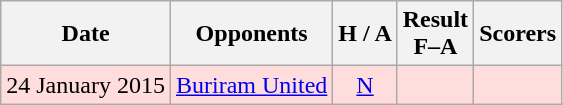<table class="wikitable" style="text-align:center">
<tr>
<th>Date</th>
<th>Opponents</th>
<th>H / A</th>
<th>Result<br>F–A</th>
<th>Scorers</th>
</tr>
<tr bgcolor="#ffdddd">
<td>24 January 2015</td>
<td><a href='#'>Buriram United</a></td>
<td><a href='#'>N</a></td>
<td><br></td>
<td></td>
</tr>
</table>
